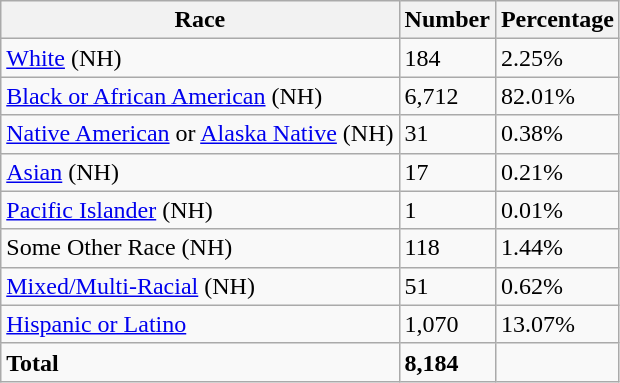<table class="wikitable">
<tr>
<th>Race</th>
<th>Number</th>
<th>Percentage</th>
</tr>
<tr>
<td><a href='#'>White</a> (NH)</td>
<td>184</td>
<td>2.25%</td>
</tr>
<tr>
<td><a href='#'>Black or African American</a> (NH)</td>
<td>6,712</td>
<td>82.01%</td>
</tr>
<tr>
<td><a href='#'>Native American</a> or <a href='#'>Alaska Native</a> (NH)</td>
<td>31</td>
<td>0.38%</td>
</tr>
<tr>
<td><a href='#'>Asian</a> (NH)</td>
<td>17</td>
<td>0.21%</td>
</tr>
<tr>
<td><a href='#'>Pacific Islander</a> (NH)</td>
<td>1</td>
<td>0.01%</td>
</tr>
<tr>
<td>Some Other Race (NH)</td>
<td>118</td>
<td>1.44%</td>
</tr>
<tr>
<td><a href='#'>Mixed/Multi-Racial</a> (NH)</td>
<td>51</td>
<td>0.62%</td>
</tr>
<tr>
<td><a href='#'>Hispanic or Latino</a></td>
<td>1,070</td>
<td>13.07%</td>
</tr>
<tr>
<td><strong>Total</strong></td>
<td><strong>8,184</strong></td>
<td></td>
</tr>
</table>
